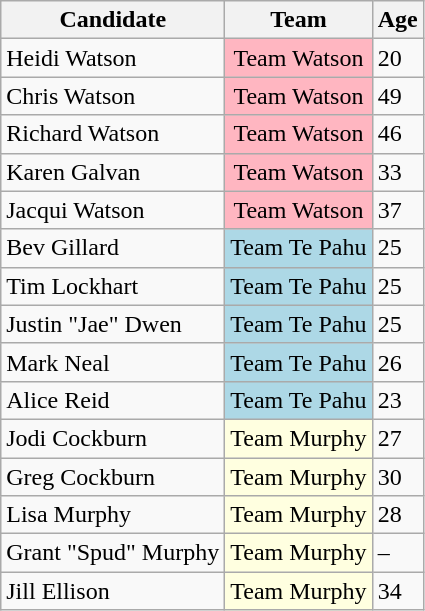<table class="wikitable sortable">
<tr>
<th>Candidate</th>
<th>Team</th>
<th>Age</th>
</tr>
<tr>
<td>Heidi Watson</td>
<td bgcolor="lightpink" align="center">Team Watson</td>
<td>20</td>
</tr>
<tr>
<td>Chris Watson</td>
<td bgcolor="lightpink" align="center">Team Watson</td>
<td>49</td>
</tr>
<tr>
<td>Richard Watson</td>
<td bgcolor="lightpink" align="center">Team Watson</td>
<td>46</td>
</tr>
<tr>
<td>Karen Galvan</td>
<td bgcolor="lightpink" align="center">Team Watson</td>
<td>33</td>
</tr>
<tr>
<td>Jacqui Watson</td>
<td bgcolor="lightpink" align="center">Team Watson</td>
<td>37</td>
</tr>
<tr>
<td>Bev Gillard</td>
<td bgcolor="lightblue" align="center">Team Te Pahu</td>
<td>25</td>
</tr>
<tr>
<td>Tim Lockhart</td>
<td bgcolor="lightblue" align="center">Team Te Pahu</td>
<td>25</td>
</tr>
<tr>
<td>Justin "Jae" Dwen</td>
<td bgcolor="lightblue" align="center">Team Te Pahu</td>
<td>25</td>
</tr>
<tr>
<td>Mark Neal</td>
<td bgcolor="lightblue" align="center">Team Te Pahu</td>
<td>26</td>
</tr>
<tr>
<td>Alice Reid</td>
<td bgcolor="lightblue" align="center">Team Te Pahu</td>
<td>23</td>
</tr>
<tr>
<td>Jodi Cockburn</td>
<td bgcolor="lightyellow" align="center">Team Murphy</td>
<td>27</td>
</tr>
<tr>
<td>Greg Cockburn</td>
<td bgcolor="lightyellow" align="center">Team Murphy</td>
<td>30</td>
</tr>
<tr>
<td>Lisa Murphy</td>
<td bgcolor="lightyellow" align="center">Team Murphy</td>
<td>28</td>
</tr>
<tr>
<td>Grant "Spud" Murphy</td>
<td bgcolor="lightyellow" align="center">Team Murphy</td>
<td>–</td>
</tr>
<tr>
<td>Jill Ellison</td>
<td bgcolor="lightyellow" align="center">Team Murphy</td>
<td>34</td>
</tr>
</table>
